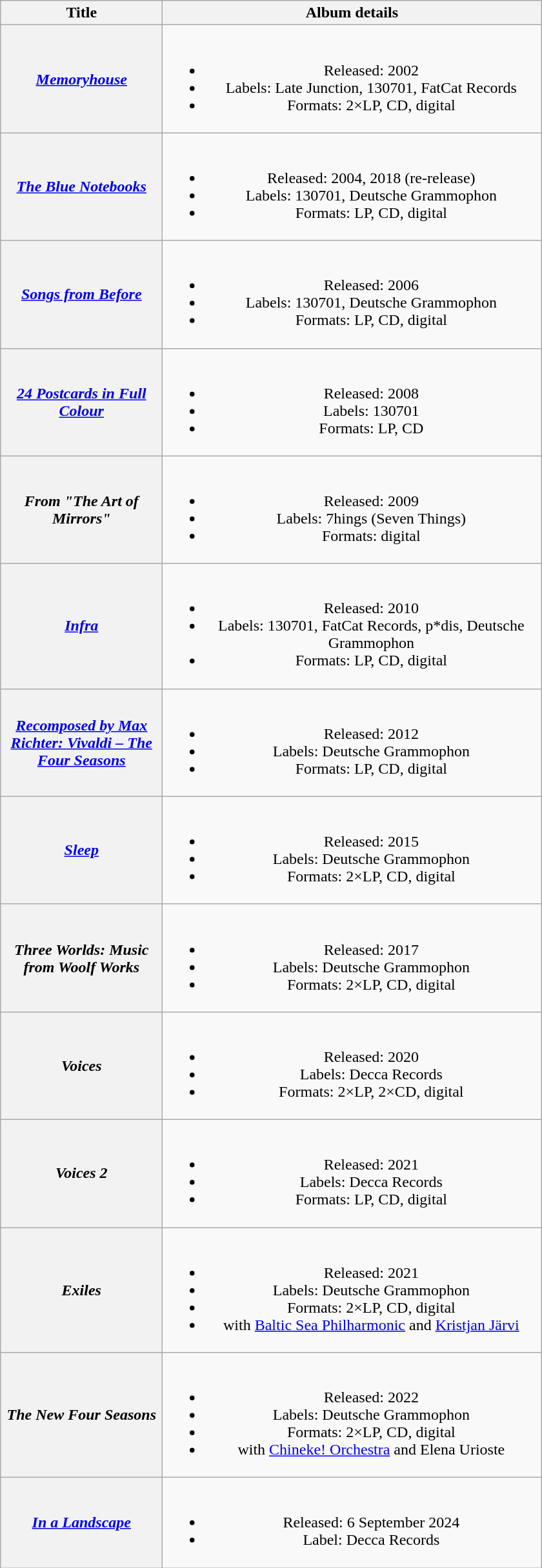<table class="wikitable plainrowheaders" style="text-align:center">
<tr>
<th scope="col" style="width:10em">Title</th>
<th scope="col" style="width:24em">Album details</th>
</tr>
<tr>
<th scope="row"><em><a href='#'>Memoryhouse</a></em></th>
<td><br><ul><li>Released: 2002</li><li>Labels: Late Junction, 130701, FatCat Records</li><li>Formats: 2×LP, CD, digital</li></ul></td>
</tr>
<tr>
<th scope="row"><em><a href='#'>The Blue Notebooks</a></em></th>
<td><br><ul><li>Released: 2004, 2018 (re-release)</li><li>Labels: 130701, Deutsche Grammophon</li><li>Formats: LP, CD, digital</li></ul></td>
</tr>
<tr>
<th scope="row"><em><a href='#'>Songs from Before</a></em></th>
<td><br><ul><li>Released: 2006</li><li>Labels: 130701, Deutsche Grammophon</li><li>Formats: LP, CD, digital</li></ul></td>
</tr>
<tr>
<th scope="row"><em><a href='#'>24 Postcards in Full Colour</a></em></th>
<td><br><ul><li>Released: 2008</li><li>Labels: 130701</li><li>Formats: LP, CD</li></ul></td>
</tr>
<tr>
<th scope="row"><em>From "The Art of Mirrors"</em></th>
<td><br><ul><li>Released: 2009</li><li>Labels: 7hings (Seven Things)</li><li>Formats: digital</li></ul></td>
</tr>
<tr>
<th scope="row"><em><a href='#'>Infra</a></em></th>
<td><br><ul><li>Released: 2010</li><li>Labels: 130701, FatCat Records, p*dis, Deutsche Grammophon</li><li>Formats: LP, CD, digital</li></ul></td>
</tr>
<tr>
<th scope="row"><em><a href='#'>Recomposed by Max Richter: Vivaldi – The Four Seasons</a></em></th>
<td><br><ul><li>Released: 2012</li><li>Labels: Deutsche Grammophon</li><li>Formats: LP, CD, digital</li></ul></td>
</tr>
<tr>
<th scope="row"><em><a href='#'>Sleep</a></em></th>
<td><br><ul><li>Released: 2015</li><li>Labels: Deutsche Grammophon</li><li>Formats: 2×LP, CD, digital</li></ul></td>
</tr>
<tr>
<th scope="row"><em>Three Worlds: Music from Woolf Works</em></th>
<td><br><ul><li>Released: 2017</li><li>Labels: Deutsche Grammophon</li><li>Formats: 2×LP, CD, digital</li></ul></td>
</tr>
<tr>
<th scope="row"><em>Voices</em></th>
<td><br><ul><li>Released: 2020</li><li>Labels: Decca Records</li><li>Formats: 2×LP, 2×CD, digital</li></ul></td>
</tr>
<tr>
<th scope="row"><em>Voices 2</em></th>
<td><br><ul><li>Released: 2021</li><li>Labels: Decca Records</li><li>Formats: LP, CD, digital</li></ul></td>
</tr>
<tr>
<th scope="row"><em>Exiles</em></th>
<td><br><ul><li>Released: 2021</li><li>Labels: Deutsche Grammophon</li><li>Formats: 2×LP, CD, digital</li><li>with <a href='#'>Baltic Sea Philharmonic</a> and <a href='#'>Kristjan Järvi</a></li></ul></td>
</tr>
<tr>
<th scope="row"><em>The New Four Seasons</em></th>
<td><br><ul><li>Released: 2022</li><li>Labels: Deutsche Grammophon</li><li>Formats: 2×LP, CD, digital</li><li>with <a href='#'>Chineke! Orchestra</a> and Elena Urioste</li></ul></td>
</tr>
<tr>
<th scope="row"><em><a href='#'>In a Landscape</a></em></th>
<td><br><ul><li>Released: 6 September 2024</li><li>Label: Decca Records</li></ul></td>
</tr>
</table>
